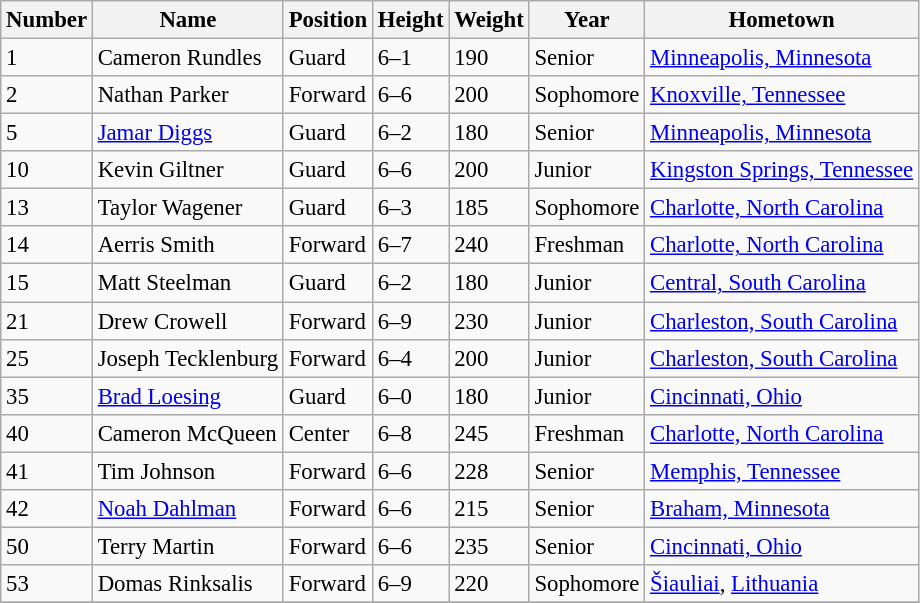<table class="wikitable" style="font-size: 95%;">
<tr>
<th>Number</th>
<th>Name</th>
<th>Position</th>
<th>Height</th>
<th>Weight</th>
<th>Year</th>
<th>Hometown</th>
</tr>
<tr>
<td>1</td>
<td>Cameron Rundles</td>
<td>Guard</td>
<td>6–1</td>
<td>190</td>
<td>Senior</td>
<td><a href='#'>Minneapolis, Minnesota</a></td>
</tr>
<tr>
<td>2</td>
<td>Nathan Parker</td>
<td>Forward</td>
<td>6–6</td>
<td>200</td>
<td>Sophomore</td>
<td><a href='#'>Knoxville, Tennessee</a></td>
</tr>
<tr>
<td>5</td>
<td><a href='#'>Jamar Diggs</a></td>
<td>Guard</td>
<td>6–2</td>
<td>180</td>
<td>Senior</td>
<td><a href='#'>Minneapolis, Minnesota</a></td>
</tr>
<tr>
<td>10</td>
<td>Kevin Giltner</td>
<td>Guard</td>
<td>6–6</td>
<td>200</td>
<td>Junior</td>
<td><a href='#'>Kingston Springs, Tennessee</a></td>
</tr>
<tr>
<td>13</td>
<td>Taylor Wagener</td>
<td>Guard</td>
<td>6–3</td>
<td>185</td>
<td>Sophomore</td>
<td><a href='#'>Charlotte, North Carolina</a></td>
</tr>
<tr>
<td>14</td>
<td>Aerris Smith</td>
<td>Forward</td>
<td>6–7</td>
<td>240</td>
<td>Freshman</td>
<td><a href='#'>Charlotte, North Carolina</a></td>
</tr>
<tr>
<td>15</td>
<td>Matt Steelman</td>
<td>Guard</td>
<td>6–2</td>
<td>180</td>
<td>Junior</td>
<td><a href='#'>Central, South Carolina</a></td>
</tr>
<tr>
<td>21</td>
<td>Drew Crowell</td>
<td>Forward</td>
<td>6–9</td>
<td>230</td>
<td>Junior</td>
<td><a href='#'>Charleston, South Carolina</a></td>
</tr>
<tr>
<td>25</td>
<td>Joseph Tecklenburg</td>
<td>Forward</td>
<td>6–4</td>
<td>200</td>
<td>Junior</td>
<td><a href='#'>Charleston, South Carolina</a></td>
</tr>
<tr>
<td>35</td>
<td><a href='#'>Brad Loesing</a></td>
<td>Guard</td>
<td>6–0</td>
<td>180</td>
<td>Junior</td>
<td><a href='#'>Cincinnati, Ohio</a></td>
</tr>
<tr>
<td>40</td>
<td>Cameron McQueen</td>
<td>Center</td>
<td>6–8</td>
<td>245</td>
<td>Freshman</td>
<td><a href='#'>Charlotte, North Carolina</a></td>
</tr>
<tr>
<td>41</td>
<td>Tim Johnson</td>
<td>Forward</td>
<td>6–6</td>
<td>228</td>
<td>Senior</td>
<td><a href='#'>Memphis, Tennessee</a></td>
</tr>
<tr>
<td>42</td>
<td><a href='#'>Noah Dahlman</a></td>
<td>Forward</td>
<td>6–6</td>
<td>215</td>
<td>Senior</td>
<td><a href='#'>Braham, Minnesota</a></td>
</tr>
<tr>
<td>50</td>
<td>Terry Martin</td>
<td>Forward</td>
<td>6–6</td>
<td>235</td>
<td>Senior</td>
<td><a href='#'>Cincinnati, Ohio</a></td>
</tr>
<tr>
<td>53</td>
<td>Domas Rinksalis</td>
<td>Forward</td>
<td>6–9</td>
<td>220</td>
<td>Sophomore</td>
<td><a href='#'>Šiauliai</a>, <a href='#'>Lithuania</a></td>
</tr>
<tr>
</tr>
</table>
